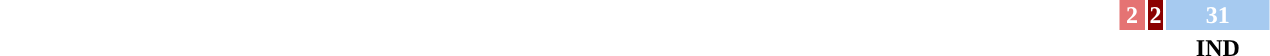<table style="width:80%; text-align:center;">
<tr style="color:white;">
<td style="background:"><strong>58</strong></td>
<td style="background:"><strong>9</strong></td>
<td style="background:"><strong>9</strong></td>
<td style="background:"><strong>5</strong></td>
<td style="background:#e57373; width:1.74%;"><strong>2</strong></td>
<td style="background:#8b0000; width:0.87%;"><strong>2</strong></td>
<td style="background:#a6caf0; width:6.96%;"><strong>31</strong></td>
</tr>
<tr>
<td></td>
<td></td>
<td></td>
<td></td>
<td></td>
<td></td>
<td><strong>IND</strong></td>
</tr>
</table>
